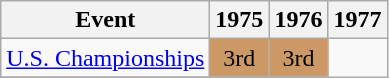<table class="wikitable">
<tr>
<th>Event</th>
<th>1975</th>
<th>1976</th>
<th>1977</th>
</tr>
<tr>
<td><a href='#'>U.S. Championships</a></td>
<td align="center" bgcolor="#cc9966">3rd</td>
<td align="center" bgcolor="#cc9966">3rd</td>
</tr>
<tr>
</tr>
</table>
